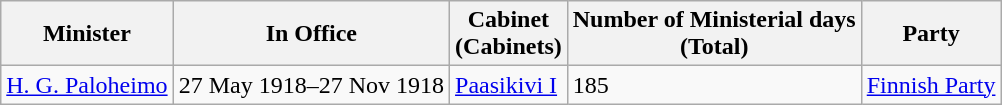<table class="wikitable">
<tr>
<th>Minister</th>
<th>In Office</th>
<th>Cabinet<br>(Cabinets)</th>
<th>Number of Ministerial days <br>(Total)</th>
<th>Party</th>
</tr>
<tr>
<td><a href='#'>H. G. Paloheimo</a></td>
<td>27 May 1918–27 Nov 1918</td>
<td><a href='#'>Paasikivi I</a></td>
<td>185</td>
<td><a href='#'>Finnish Party</a></td>
</tr>
</table>
